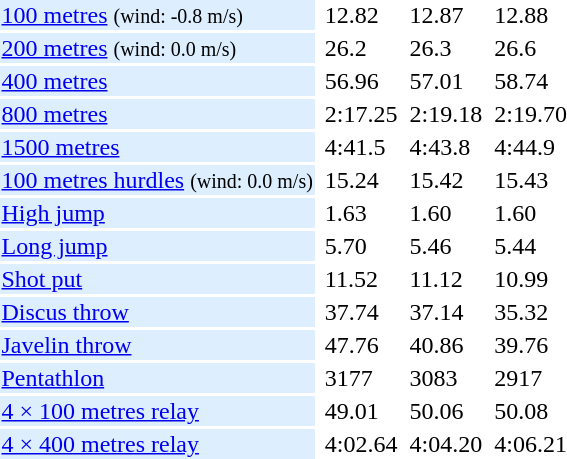<table>
<tr>
<td bgcolor = DDEEFF><a href='#'>100 metres</a> <small>(wind: -0.8 m/s)</small></td>
<td></td>
<td>12.82</td>
<td></td>
<td>12.87</td>
<td></td>
<td>12.88</td>
</tr>
<tr>
<td bgcolor = DDEEFF><a href='#'>200 metres</a> <small>(wind: 0.0 m/s)</small></td>
<td></td>
<td>26.2</td>
<td></td>
<td>26.3</td>
<td></td>
<td>26.6</td>
</tr>
<tr>
<td bgcolor = DDEEFF><a href='#'>400 metres</a></td>
<td></td>
<td>56.96</td>
<td></td>
<td>57.01</td>
<td></td>
<td>58.74</td>
</tr>
<tr>
<td bgcolor = DDEEFF><a href='#'>800 metres</a></td>
<td></td>
<td>2:17.25</td>
<td></td>
<td>2:19.18</td>
<td></td>
<td>2:19.70</td>
</tr>
<tr>
<td bgcolor = DDEEFF><a href='#'>1500 metres</a></td>
<td></td>
<td>4:41.5</td>
<td></td>
<td>4:43.8</td>
<td></td>
<td>4:44.9</td>
</tr>
<tr>
<td bgcolor = DDEEFF><a href='#'>100 metres hurdles</a> <small>(wind: 0.0 m/s)</small></td>
<td></td>
<td>15.24</td>
<td></td>
<td>15.42</td>
<td></td>
<td>15.43</td>
</tr>
<tr>
<td bgcolor = DDEEFF><a href='#'>High jump</a></td>
<td></td>
<td>1.63</td>
<td></td>
<td>1.60</td>
<td></td>
<td>1.60</td>
</tr>
<tr>
<td bgcolor = DDEEFF><a href='#'>Long jump</a></td>
<td></td>
<td>5.70</td>
<td></td>
<td>5.46</td>
<td></td>
<td>5.44</td>
</tr>
<tr>
<td bgcolor = DDEEFF><a href='#'>Shot put</a></td>
<td></td>
<td>11.52</td>
<td></td>
<td>11.12</td>
<td></td>
<td>10.99</td>
</tr>
<tr>
<td bgcolor = DDEEFF><a href='#'>Discus throw</a></td>
<td></td>
<td>37.74</td>
<td></td>
<td>37.14</td>
<td></td>
<td>35.32</td>
</tr>
<tr>
<td bgcolor = DDEEFF><a href='#'>Javelin throw</a></td>
<td></td>
<td>47.76</td>
<td></td>
<td>40.86</td>
<td></td>
<td>39.76</td>
</tr>
<tr>
<td bgcolor = DDEEFF><a href='#'>Pentathlon</a></td>
<td></td>
<td>3177</td>
<td></td>
<td>3083</td>
<td></td>
<td>2917</td>
</tr>
<tr>
<td bgcolor = DDEEFF><a href='#'>4 × 100 metres relay</a></td>
<td></td>
<td>49.01</td>
<td></td>
<td>50.06</td>
<td></td>
<td>50.08</td>
</tr>
<tr>
<td bgcolor = DDEEFF><a href='#'>4 × 400 metres relay</a></td>
<td></td>
<td>4:02.64</td>
<td></td>
<td>4:04.20</td>
<td></td>
<td>4:06.21</td>
</tr>
</table>
